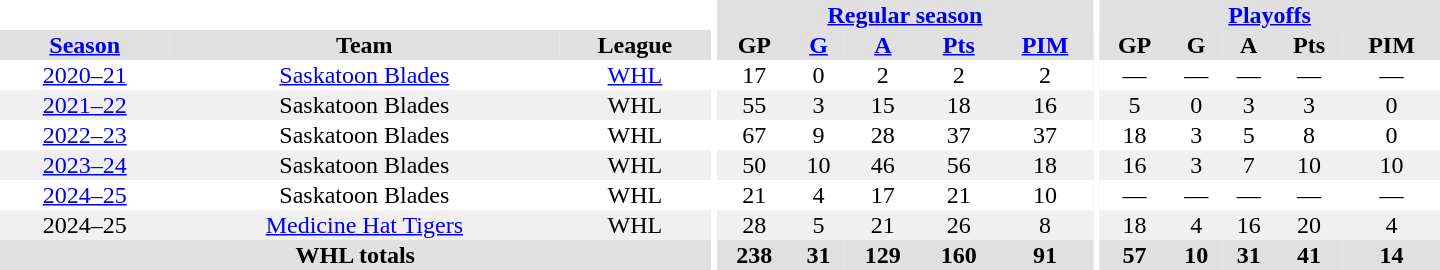<table border="0" cellpadding="1" cellspacing="0" style="text-align:center; width:60em">
<tr bgcolor="#e0e0e0">
<th colspan="3" bgcolor="#ffffff"></th>
<th rowspan="100" bgcolor="#ffffff"></th>
<th colspan="5"><a href='#'>Regular season</a></th>
<th rowspan="100" bgcolor="#ffffff"></th>
<th colspan="5"><a href='#'>Playoffs</a></th>
</tr>
<tr bgcolor="#e0e0e0">
<th><a href='#'>Season</a></th>
<th>Team</th>
<th>League</th>
<th>GP</th>
<th><a href='#'>G</a></th>
<th><a href='#'>A</a></th>
<th><a href='#'>Pts</a></th>
<th><a href='#'>PIM</a></th>
<th>GP</th>
<th>G</th>
<th>A</th>
<th>Pts</th>
<th>PIM</th>
</tr>
<tr>
<td><a href='#'>2020–21</a></td>
<td><a href='#'>Saskatoon Blades</a></td>
<td><a href='#'>WHL</a></td>
<td>17</td>
<td>0</td>
<td>2</td>
<td>2</td>
<td>2</td>
<td>—</td>
<td>—</td>
<td>—</td>
<td>—</td>
<td>—</td>
</tr>
<tr bgcolor="#f0f0f0">
<td><a href='#'>2021–22</a></td>
<td>Saskatoon Blades</td>
<td>WHL</td>
<td>55</td>
<td>3</td>
<td>15</td>
<td>18</td>
<td>16</td>
<td>5</td>
<td>0</td>
<td>3</td>
<td>3</td>
<td>0</td>
</tr>
<tr>
<td><a href='#'>2022–23</a></td>
<td>Saskatoon Blades</td>
<td>WHL</td>
<td>67</td>
<td>9</td>
<td>28</td>
<td>37</td>
<td>37</td>
<td>18</td>
<td>3</td>
<td>5</td>
<td>8</td>
<td>0</td>
</tr>
<tr bgcolor="#f0f0f0">
<td><a href='#'>2023–24</a></td>
<td>Saskatoon Blades</td>
<td>WHL</td>
<td>50</td>
<td>10</td>
<td>46</td>
<td>56</td>
<td>18</td>
<td>16</td>
<td>3</td>
<td>7</td>
<td>10</td>
<td>10</td>
</tr>
<tr>
<td><a href='#'>2024–25</a></td>
<td>Saskatoon Blades</td>
<td>WHL</td>
<td>21</td>
<td>4</td>
<td>17</td>
<td>21</td>
<td>10</td>
<td>—</td>
<td>—</td>
<td>—</td>
<td>—</td>
<td>—</td>
</tr>
<tr bgcolor="#f0f0f0">
<td>2024–25</td>
<td><a href='#'>Medicine Hat Tigers</a></td>
<td>WHL</td>
<td>28</td>
<td>5</td>
<td>21</td>
<td>26</td>
<td>8</td>
<td>18</td>
<td>4</td>
<td>16</td>
<td>20</td>
<td>4</td>
</tr>
<tr bgcolor="#e0e0e0">
<th colspan="3">WHL totals</th>
<th>238</th>
<th>31</th>
<th>129</th>
<th>160</th>
<th>91</th>
<th>57</th>
<th>10</th>
<th>31</th>
<th>41</th>
<th>14</th>
</tr>
</table>
